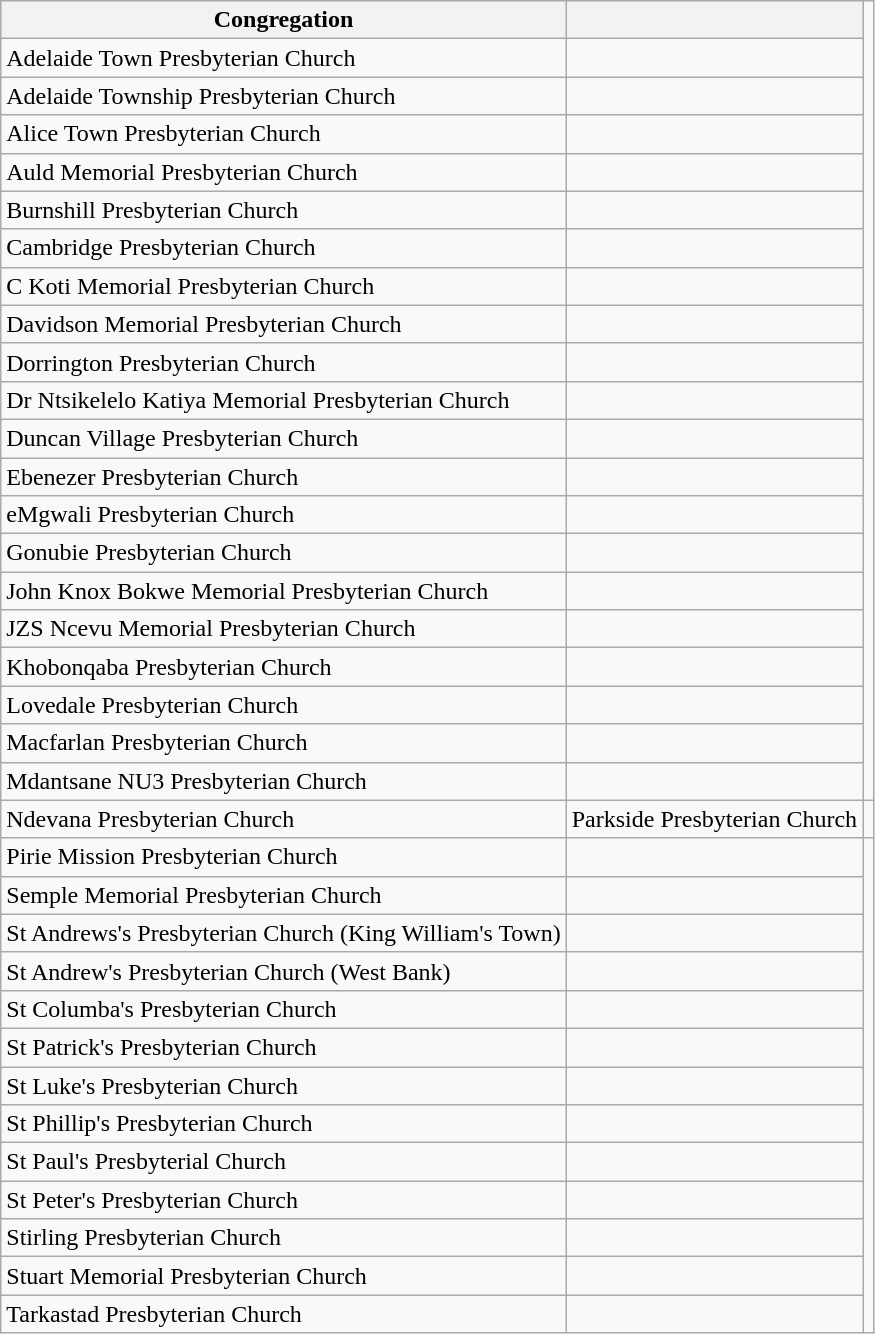<table class="wikitable">
<tr>
<th>Congregation</th>
<th></th>
</tr>
<tr>
<td>Adelaide Town Presbyterian Church</td>
<td></td>
</tr>
<tr>
<td>Adelaide Township Presbyterian Church</td>
<td></td>
</tr>
<tr>
<td>Alice Town Presbyterian Church</td>
<td></td>
</tr>
<tr>
<td>Auld Memorial Presbyterian Church</td>
<td></td>
</tr>
<tr>
<td>Burnshill Presbyterian Church</td>
<td></td>
</tr>
<tr>
<td>Cambridge Presbyterian Church</td>
<td></td>
</tr>
<tr>
<td>C Koti Memorial Presbyterian Church</td>
<td></td>
</tr>
<tr>
<td>Davidson Memorial Presbyterian Church</td>
<td></td>
</tr>
<tr>
<td>Dorrington  Presbyterian Church</td>
<td></td>
</tr>
<tr>
<td>Dr Ntsikelelo Katiya Memorial Presbyterian Church</td>
<td></td>
</tr>
<tr>
<td>Duncan Village Presbyterian Church</td>
<td></td>
</tr>
<tr>
<td>Ebenezer Presbyterian Church</td>
<td></td>
</tr>
<tr>
<td>eMgwali Presbyterian Church</td>
<td></td>
</tr>
<tr>
<td>Gonubie Presbyterian Church</td>
<td></td>
</tr>
<tr>
<td>John Knox Bokwe Memorial Presbyterian Church</td>
<td></td>
</tr>
<tr>
<td>JZS Ncevu Memorial Presbyterian Church</td>
<td></td>
</tr>
<tr>
<td>Khobonqaba Presbyterian Church</td>
<td></td>
</tr>
<tr>
<td>Lovedale Presbyterian Church</td>
<td></td>
</tr>
<tr>
<td>Macfarlan Presbyterian Church</td>
<td></td>
</tr>
<tr>
<td>Mdantsane NU3 Presbyterian Church</td>
<td></td>
</tr>
<tr>
<td>Ndevana Presbyterian Church</td>
<td>Parkside Presbyterian Church</td>
<td></td>
</tr>
<tr>
<td>Pirie Mission Presbyterian Church</td>
<td></td>
</tr>
<tr>
<td>Semple Memorial Presbyterian Church</td>
<td></td>
</tr>
<tr>
<td>St Andrews's Presbyterian Church (King William's Town)</td>
<td></td>
</tr>
<tr>
<td>St Andrew's Presbyterian Church (West Bank)</td>
<td></td>
</tr>
<tr>
<td>St Columba's Presbyterian Church</td>
<td></td>
</tr>
<tr>
<td>St Patrick's Presbyterian Church</td>
<td></td>
</tr>
<tr>
<td>St Luke's Presbyterian Church</td>
<td></td>
</tr>
<tr>
<td>St Phillip's Presbyterian Church</td>
<td></td>
</tr>
<tr>
<td>St Paul's Presbyterial Church</td>
<td></td>
</tr>
<tr>
<td>St Peter's Presbyterian Church</td>
<td></td>
</tr>
<tr>
<td>Stirling Presbyterian Church</td>
<td></td>
</tr>
<tr>
<td>Stuart Memorial Presbyterian Church</td>
<td></td>
</tr>
<tr>
<td>Tarkastad Presbyterian Church</td>
<td></td>
</tr>
</table>
